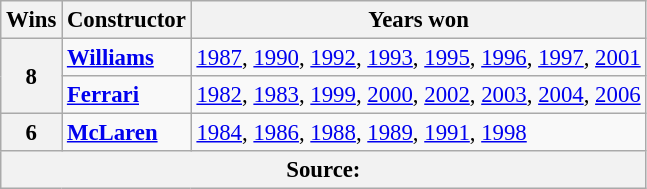<table class="wikitable" style="font-size: 95%;">
<tr>
<th>Wins</th>
<th>Constructor</th>
<th colspan="2">Years won</th>
</tr>
<tr>
<th rowspan="2">8</th>
<td><strong> <a href='#'>Williams</a></strong></td>
<td><a href='#'>1987</a>, <a href='#'>1990</a>, <a href='#'>1992</a>, <a href='#'>1993</a>, <a href='#'>1995</a>, <a href='#'>1996</a>, <a href='#'>1997</a>, <a href='#'>2001</a></td>
</tr>
<tr>
<td><strong> <a href='#'>Ferrari</a></strong></td>
<td><a href='#'>1982</a>, <a href='#'>1983</a>, <a href='#'>1999</a>, <a href='#'>2000</a>, <a href='#'>2002</a>, <a href='#'>2003</a>, <a href='#'>2004</a>, <a href='#'>2006</a></td>
</tr>
<tr>
<th>6</th>
<td><strong> <a href='#'>McLaren</a></strong></td>
<td><a href='#'>1984</a>, <a href='#'>1986</a>, <a href='#'>1988</a>, <a href='#'>1989</a>, <a href='#'>1991</a>, <a href='#'>1998</a></td>
</tr>
<tr>
<th colspan="3">Source:</th>
</tr>
</table>
